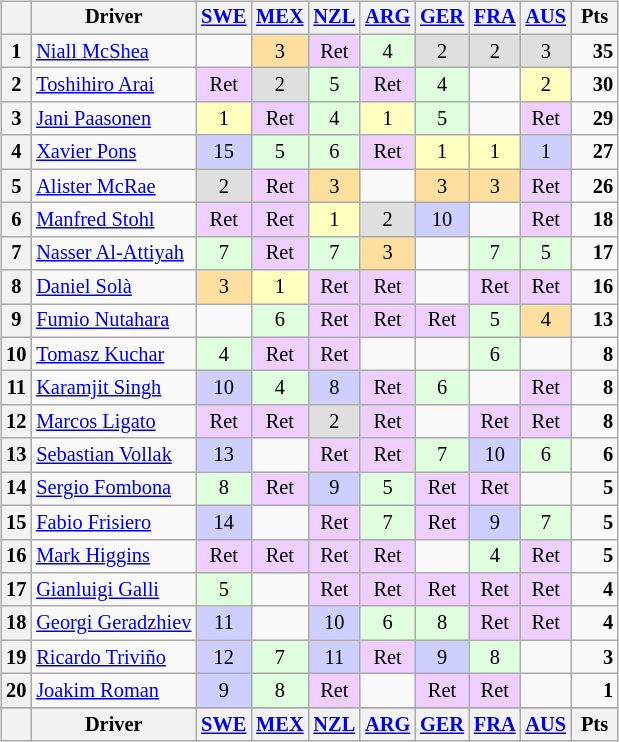<table>
<tr>
<td><br><table class="wikitable" style="font-size: 85%; text-align: center;">
<tr valign="top">
<th valign="middle"></th>
<th valign="middle">Driver</th>
<th><a href='#'>SWE</a><br></th>
<th><a href='#'>MEX</a><br></th>
<th><a href='#'>NZL</a><br></th>
<th><a href='#'>ARG</a><br></th>
<th><a href='#'>GER</a><br></th>
<th><a href='#'>FRA</a><br></th>
<th><a href='#'>AUS</a><br></th>
<th valign="middle"> Pts </th>
</tr>
<tr>
<th>1</th>
<td align=left> <a href='#'>Niall McShea</a></td>
<td></td>
<td style="background:#ffdf9f;">3</td>
<td style="background:#efcfff;">Ret</td>
<td style="background:#dfffdf;">4</td>
<td style="background:#dfdfdf;">2</td>
<td style="background:#dfdfdf;">2</td>
<td style="background:#dfdfdf;">3</td>
<td align="right"><strong>35</strong></td>
</tr>
<tr>
<th>2</th>
<td align=left> <a href='#'>Toshihiro Arai</a></td>
<td style="background:#efcfff;">Ret</td>
<td style="background:#dfdfdf;">2</td>
<td style="background:#dfffdf;">5</td>
<td style="background:#efcfff;">Ret</td>
<td style="background:#dfffdf;">4</td>
<td></td>
<td style="background:#ffffbf;">2</td>
<td align="right"><strong>30</strong></td>
</tr>
<tr>
<th>3</th>
<td align=left> <a href='#'>Jani Paasonen</a></td>
<td style="background:#ffffbf;">1</td>
<td style="background:#efcfff;">Ret</td>
<td style="background:#dfffdf;">4</td>
<td style="background:#ffffbf;">1</td>
<td style="background:#dfffdf;">5</td>
<td></td>
<td style="background:#efcfff;">Ret</td>
<td align="right"><strong>29</strong></td>
</tr>
<tr>
<th>4</th>
<td align=left nowrap> <a href='#'>Xavier Pons</a></td>
<td style="background:#cfcfff;">15</td>
<td style="background:#dfffdf;">5</td>
<td style="background:#dfffdf;">6</td>
<td style="background:#efcfff;">Ret</td>
<td style="background:#ffffbf;">1</td>
<td style="background:#ffffbf;">1</td>
<td style="background:#cfcfff;">1</td>
<td align="right"><strong>27</strong></td>
</tr>
<tr>
<th>5</th>
<td align=left> <a href='#'>Alister McRae</a></td>
<td style="background:#dfdfdf;">2</td>
<td style="background:#efcfff;">Ret</td>
<td style="background:#ffdf9f;">3</td>
<td></td>
<td style="background:#ffdf9f;">3</td>
<td style="background:#ffdf9f;">3</td>
<td style="background:#efcfff;">Ret</td>
<td align="right"><strong>26</strong></td>
</tr>
<tr>
<th>6</th>
<td align=left> <a href='#'>Manfred Stohl</a></td>
<td style="background:#efcfff;">Ret</td>
<td style="background:#efcfff;">Ret</td>
<td style="background:#ffffbf;">1</td>
<td style="background:#dfdfdf;">2</td>
<td style="background:#cfcfff;">10</td>
<td></td>
<td style="background:#efcfff;">Ret</td>
<td align="right"><strong>18</strong></td>
</tr>
<tr>
<th>7</th>
<td align=left> <a href='#'>Nasser Al-Attiyah</a></td>
<td style="background:#dfffdf;">7</td>
<td style="background:#efcfff;">Ret</td>
<td style="background:#dfffdf;">7</td>
<td style="background:#ffdf9f;">3</td>
<td></td>
<td style="background:#dfffdf;">7</td>
<td style="background:#dfffdf;">5</td>
<td align="right"><strong>17</strong></td>
</tr>
<tr>
<th>8</th>
<td align=left> <a href='#'>Daniel Solà</a></td>
<td style="background:#ffdf9f;">3</td>
<td style="background:#ffffbf;">1</td>
<td style="background:#efcfff;">Ret</td>
<td style="background:#efcfff;">Ret</td>
<td></td>
<td style="background:#efcfff;">Ret</td>
<td style="background:#efcfff;">Ret</td>
<td align="right"><strong>16</strong></td>
</tr>
<tr>
<th>9</th>
<td align=left> <a href='#'>Fumio Nutahara</a></td>
<td></td>
<td style="background:#dfffdf;">6</td>
<td style="background:#efcfff;">Ret</td>
<td style="background:#efcfff;">Ret</td>
<td style="background:#efcfff;">Ret</td>
<td style="background:#dfffdf;">5</td>
<td style="background:#ffdf9f;">4</td>
<td align="right"><strong>13</strong></td>
</tr>
<tr>
<th>10</th>
<td align=left> <a href='#'>Tomasz Kuchar</a></td>
<td style="background:#dfffdf;">4</td>
<td style="background:#efcfff;">Ret</td>
<td style="background:#efcfff;">Ret</td>
<td></td>
<td></td>
<td style="background:#dfffdf;">6</td>
<td></td>
<td align="right"><strong>8</strong></td>
</tr>
<tr>
<th>11</th>
<td align=left> <a href='#'>Karamjit Singh</a></td>
<td style="background:#cfcfff;">10</td>
<td style="background:#dfffdf;">4</td>
<td style="background:#cfcfff;">8</td>
<td style="background:#efcfff;">Ret</td>
<td style="background:#dfffdf;">6</td>
<td></td>
<td style="background:#efcfff;">Ret</td>
<td align="right"><strong>8</strong></td>
</tr>
<tr>
<th>12</th>
<td align=left> <a href='#'>Marcos Ligato</a></td>
<td style="background:#efcfff;">Ret</td>
<td style="background:#efcfff;">Ret</td>
<td style="background:#dfdfdf;">2</td>
<td style="background:#efcfff;">Ret</td>
<td></td>
<td style="background:#efcfff;">Ret</td>
<td style="background:#efcfff;">Ret</td>
<td align="right"><strong>8</strong></td>
</tr>
<tr>
<th>13</th>
<td align=left> <a href='#'>Sebastian Vollak</a></td>
<td style="background:#cfcfff;">13</td>
<td></td>
<td style="background:#efcfff;">Ret</td>
<td style="background:#efcfff;">Ret</td>
<td style="background:#dfffdf;">7</td>
<td style="background:#cfcfff;">10</td>
<td style="background:#dfffdf;">6</td>
<td align="right"><strong>6</strong></td>
</tr>
<tr>
<th>14</th>
<td align=left> <a href='#'>Sergio Fombona</a></td>
<td style="background:#dfffdf;">8</td>
<td style="background:#efcfff;">Ret</td>
<td style="background:#cfcfff;">9</td>
<td style="background:#dfffdf;">5</td>
<td style="background:#efcfff;">Ret</td>
<td style="background:#efcfff;">Ret</td>
<td></td>
<td align="right"><strong>5</strong></td>
</tr>
<tr>
<th>15</th>
<td align=left> <a href='#'>Fabio Frisiero</a></td>
<td style="background:#cfcfff;">14</td>
<td></td>
<td style="background:#efcfff;">Ret</td>
<td style="background:#dfffdf;">7</td>
<td style="background:#efcfff;">Ret</td>
<td style="background:#cfcfff;">9</td>
<td style="background:#dfffdf;">7</td>
<td align="right"><strong>5</strong></td>
</tr>
<tr>
<th>16</th>
<td align=left> <a href='#'>Mark Higgins</a></td>
<td style="background:#efcfff;">Ret</td>
<td style="background:#efcfff;">Ret</td>
<td style="background:#efcfff;">Ret</td>
<td style="background:#efcfff;">Ret</td>
<td></td>
<td style="background:#dfffdf;">4</td>
<td style="background:#efcfff;">Ret</td>
<td align="right"><strong>5</strong></td>
</tr>
<tr>
<th>17</th>
<td align=left> <a href='#'>Gianluigi Galli</a></td>
<td style="background:#dfffdf;">5</td>
<td></td>
<td style="background:#efcfff;">Ret</td>
<td style="background:#efcfff;">Ret</td>
<td style="background:#efcfff;">Ret</td>
<td style="background:#efcfff;">Ret</td>
<td style="background:#efcfff;">Ret</td>
<td align="right"><strong>4</strong></td>
</tr>
<tr>
<th>18</th>
<td align=left> <a href='#'>Georgi Geradzhiev</a></td>
<td style="background:#cfcfff;">11</td>
<td></td>
<td style="background:#cfcfff;">10</td>
<td style="background:#dfffdf;">6</td>
<td style="background:#dfffdf;">8</td>
<td style="background:#efcfff;">Ret</td>
<td style="background:#efcfff;">Ret</td>
<td align="right"><strong>4</strong></td>
</tr>
<tr>
<th>19</th>
<td align=left> <a href='#'>Ricardo Triviño</a></td>
<td style="background:#cfcfff;">12</td>
<td style="background:#dfffdf;">7</td>
<td style="background:#cfcfff;">11</td>
<td style="background:#efcfff;">Ret</td>
<td style="background:#cfcfff;">9</td>
<td style="background:#dfffdf;">8</td>
<td></td>
<td align="right"><strong>3</strong></td>
</tr>
<tr>
<th>20</th>
<td align=left> <a href='#'>Joakim Roman</a></td>
<td style="background:#cfcfff;">9</td>
<td style="background:#dfffdf;">8</td>
<td style="background:#efcfff;">Ret</td>
<td></td>
<td style="background:#efcfff;">Ret</td>
<td style="background:#efcfff;">Ret</td>
<td></td>
<td align="right"><strong>1</strong></td>
</tr>
<tr>
</tr>
<tr valign="top">
<th valign="middle"></th>
<th valign="middle">Driver</th>
<th><a href='#'>SWE</a><br></th>
<th><a href='#'>MEX</a><br></th>
<th><a href='#'>NZL</a><br></th>
<th><a href='#'>ARG</a><br></th>
<th><a href='#'>GER</a><br></th>
<th><a href='#'>FRA</a><br></th>
<th><a href='#'>AUS</a><br></th>
<th valign="middle">Pts</th>
</tr>
</table>
</td>
<td valign="top"><br></td>
</tr>
</table>
